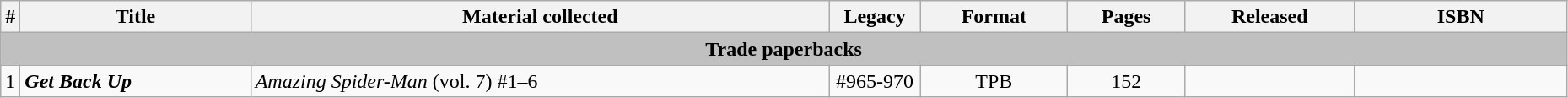<table class="wikitable sortable" width=98%>
<tr>
<th width="4px">#</th>
<th>Title</th>
<th>Material collected</th>
<th style="width: 4em;">Legacy</th>
<th class="unsortable">Format</th>
<th>Pages</th>
<th>Released</th>
<th class="unsortable" style="width: 10em;">ISBN</th>
</tr>
<tr>
<th colspan="8" style="background-color: silver;">Trade paperbacks</th>
</tr>
<tr>
<td>1</td>
<td><strong><em>Get Back Up</em></strong></td>
<td><em>Amazing Spider-Man</em> (vol. 7)  #1–6</td>
<td style="text-align: center;">#965-970</td>
<td style="text-align: center;">TPB</td>
<td style="text-align: center;">152</td>
<td></td>
<td></td>
</tr>
</table>
